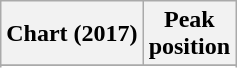<table class="wikitable sortable plainrowheaders">
<tr>
<th>Chart (2017)</th>
<th>Peak<br>position</th>
</tr>
<tr>
</tr>
<tr>
</tr>
<tr>
</tr>
<tr>
</tr>
</table>
